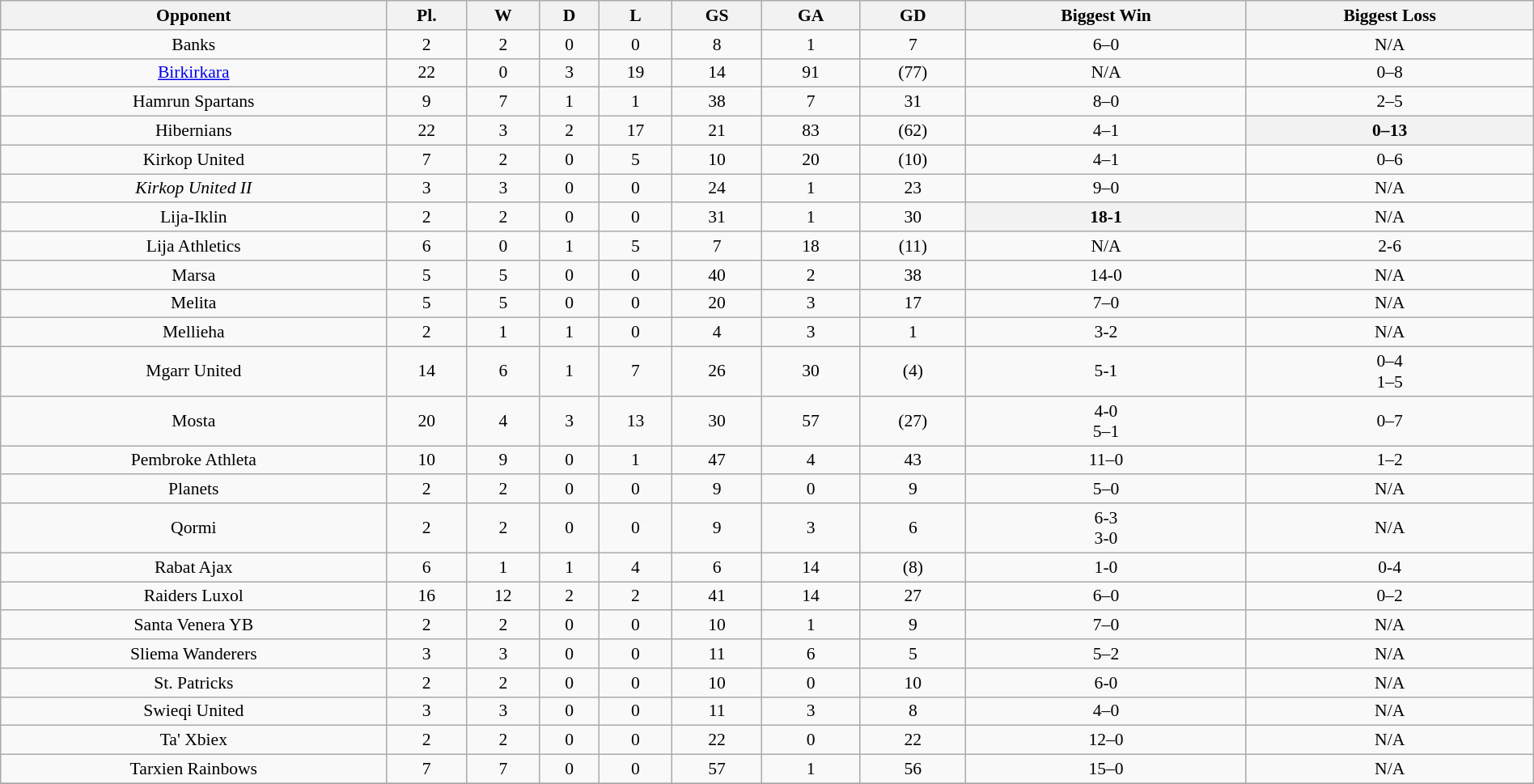<table class="wikitable" style="text-align:center; font-size:90%; width:100%;">
<tr>
<th style=text-align:center;">Opponent</th>
<th style=text-align:center;">Pl.</th>
<th style=text-align:center;">W</th>
<th style=text-align:center;">D</th>
<th style=text-align:center;">L</th>
<th style=text-align:center;">GS</th>
<th style=text-align:center;">GA</th>
<th style=text-align:center;">GD</th>
<th style=text-align:center;">Biggest Win</th>
<th style=text-align:center;">Biggest Loss</th>
</tr>
<tr>
<td>Banks</td>
<td>2</td>
<td>2</td>
<td>0</td>
<td>0</td>
<td>8</td>
<td>1</td>
<td>7</td>
<td>6–0</td>
<td>N/A</td>
</tr>
<tr>
<td><a href='#'>Birkirkara</a></td>
<td>22</td>
<td>0</td>
<td>3</td>
<td>19</td>
<td>14</td>
<td>91</td>
<td>(77)</td>
<td>N/A</td>
<td>0–8</td>
</tr>
<tr>
<td>Hamrun Spartans</td>
<td>9</td>
<td>7</td>
<td>1</td>
<td>1</td>
<td>38</td>
<td>7</td>
<td>31</td>
<td>8–0</td>
<td>2–5</td>
</tr>
<tr>
<td>Hibernians</td>
<td>22</td>
<td>3</td>
<td>2</td>
<td>17</td>
<td>21</td>
<td>83</td>
<td>(62)</td>
<td>4–1</td>
<th>0–13</th>
</tr>
<tr>
<td>Kirkop United</td>
<td>7</td>
<td>2</td>
<td>0</td>
<td>5</td>
<td>10</td>
<td>20</td>
<td>(10)</td>
<td>4–1</td>
<td>0–6</td>
</tr>
<tr>
<td><em>Kirkop United II</em></td>
<td>3</td>
<td>3</td>
<td>0</td>
<td>0</td>
<td>24</td>
<td>1</td>
<td>23</td>
<td>9–0</td>
<td>N/A</td>
</tr>
<tr>
<td>Lija-Iklin</td>
<td>2</td>
<td>2</td>
<td>0</td>
<td>0</td>
<td>31</td>
<td>1</td>
<td>30</td>
<th>18-1</th>
<td>N/A</td>
</tr>
<tr>
<td>Lija Athletics</td>
<td>6</td>
<td>0</td>
<td>1</td>
<td>5</td>
<td>7</td>
<td>18</td>
<td>(11)</td>
<td>N/A</td>
<td>2-6</td>
</tr>
<tr>
<td>Marsa</td>
<td>5</td>
<td>5</td>
<td>0</td>
<td>0</td>
<td>40</td>
<td>2</td>
<td>38</td>
<td>14-0</td>
<td>N/A</td>
</tr>
<tr>
<td>Melita</td>
<td>5</td>
<td>5</td>
<td>0</td>
<td>0</td>
<td>20</td>
<td>3</td>
<td>17</td>
<td>7–0</td>
<td>N/A</td>
</tr>
<tr>
<td>Mellieha</td>
<td>2</td>
<td>1</td>
<td>1</td>
<td>0</td>
<td>4</td>
<td>3</td>
<td>1</td>
<td>3-2</td>
<td>N/A</td>
</tr>
<tr>
<td>Mgarr United</td>
<td>14</td>
<td>6</td>
<td>1</td>
<td>7</td>
<td>26</td>
<td>30</td>
<td>(4)</td>
<td>5-1</td>
<td>0–4 <br> 1–5</td>
</tr>
<tr>
<td>Mosta</td>
<td>20</td>
<td>4</td>
<td>3</td>
<td>13</td>
<td>30</td>
<td>57</td>
<td>(27)</td>
<td>4-0 <br> 5–1</td>
<td>0–7</td>
</tr>
<tr>
<td>Pembroke Athleta</td>
<td>10</td>
<td>9</td>
<td>0</td>
<td>1</td>
<td>47</td>
<td>4</td>
<td>43</td>
<td>11–0</td>
<td>1–2</td>
</tr>
<tr>
<td>Planets</td>
<td>2</td>
<td>2</td>
<td>0</td>
<td>0</td>
<td>9</td>
<td>0</td>
<td>9</td>
<td>5–0</td>
<td>N/A</td>
</tr>
<tr>
<td>Qormi</td>
<td>2</td>
<td>2</td>
<td>0</td>
<td>0</td>
<td>9</td>
<td>3</td>
<td>6</td>
<td>6-3 <br> 3-0</td>
<td>N/A</td>
</tr>
<tr>
<td>Rabat Ajax</td>
<td>6</td>
<td>1</td>
<td>1</td>
<td>4</td>
<td>6</td>
<td>14</td>
<td>(8)</td>
<td>1-0</td>
<td>0-4</td>
</tr>
<tr>
<td>Raiders Luxol</td>
<td>16</td>
<td>12</td>
<td>2</td>
<td>2</td>
<td>41</td>
<td>14</td>
<td>27</td>
<td>6–0</td>
<td>0–2</td>
</tr>
<tr>
<td>Santa Venera YB</td>
<td>2</td>
<td>2</td>
<td>0</td>
<td>0</td>
<td>10</td>
<td>1</td>
<td>9</td>
<td>7–0</td>
<td>N/A</td>
</tr>
<tr>
<td>Sliema Wanderers</td>
<td>3</td>
<td>3</td>
<td>0</td>
<td>0</td>
<td>11</td>
<td>6</td>
<td>5</td>
<td>5–2</td>
<td>N/A</td>
</tr>
<tr>
<td>St. Patricks</td>
<td>2</td>
<td>2</td>
<td>0</td>
<td>0</td>
<td>10</td>
<td>0</td>
<td>10</td>
<td>6-0</td>
<td>N/A</td>
</tr>
<tr>
<td>Swieqi United</td>
<td>3</td>
<td>3</td>
<td>0</td>
<td>0</td>
<td>11</td>
<td>3</td>
<td>8</td>
<td>4–0</td>
<td>N/A</td>
</tr>
<tr>
<td>Ta' Xbiex</td>
<td>2</td>
<td>2</td>
<td>0</td>
<td>0</td>
<td>22</td>
<td>0</td>
<td>22</td>
<td>12–0</td>
<td>N/A</td>
</tr>
<tr>
<td>Tarxien Rainbows</td>
<td>7</td>
<td>7</td>
<td>0</td>
<td>0</td>
<td>57</td>
<td>1</td>
<td>56</td>
<td>15–0</td>
<td>N/A</td>
</tr>
<tr>
</tr>
</table>
